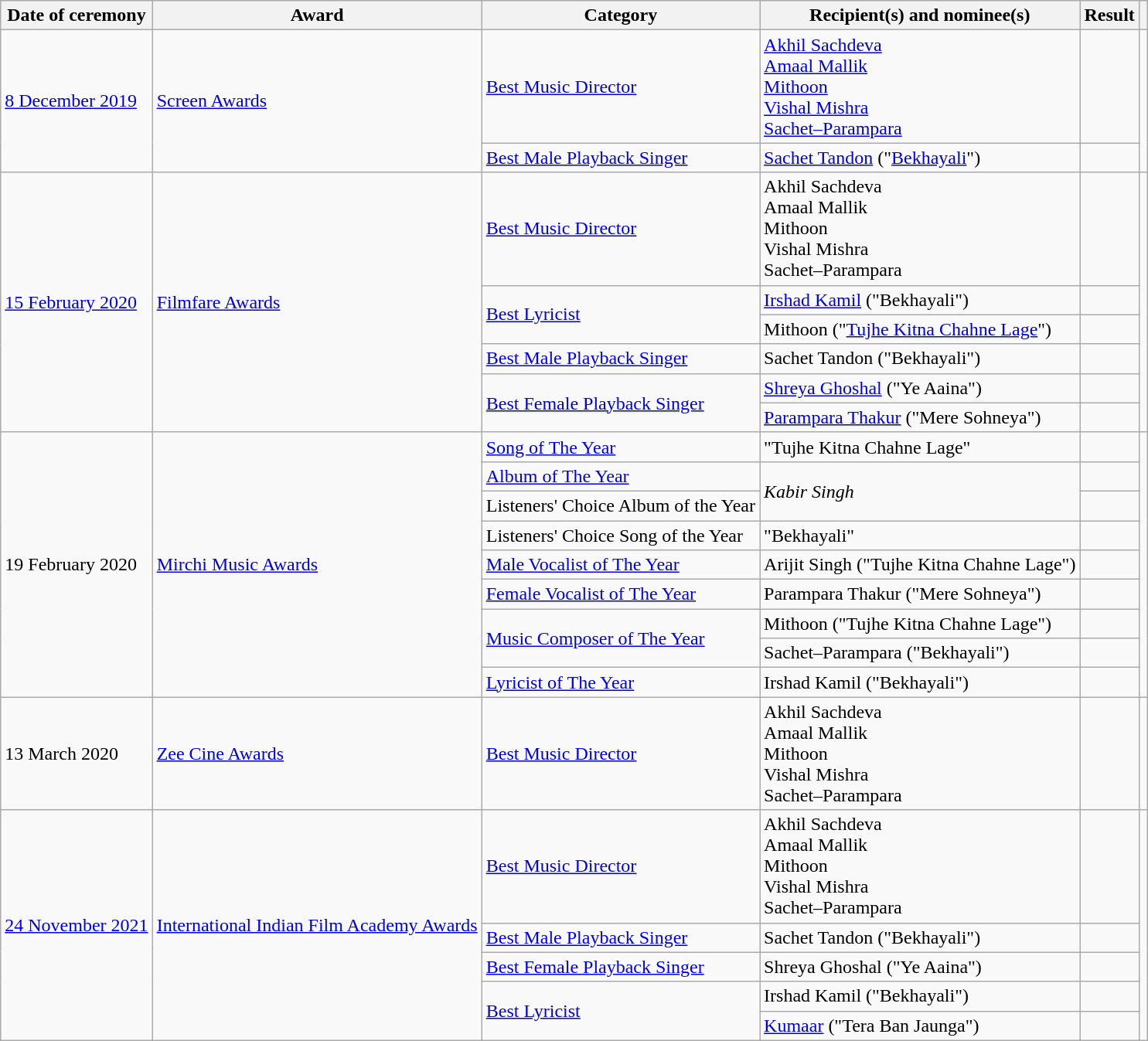<table class="wikitable sortable">
<tr>
<th>Date of ceremony</th>
<th>Award</th>
<th>Category</th>
<th>Recipient(s) and nominee(s)</th>
<th scope="col" class="unsortable">Result</th>
<th scope="col" class="unsortable"></th>
</tr>
<tr>
<td rowspan="2"><a href='#'>8 December 2019</a></td>
<td rowspan="2"><a href='#'>Screen Awards</a></td>
<td><a href='#'>Best Music Director</a></td>
<td><a href='#'>Akhil Sachdeva</a><br><a href='#'>Amaal Mallik</a><br><a href='#'>Mithoon</a><br><a href='#'>Vishal Mishra</a><br><a href='#'>Sachet–Parampara</a></td>
<td></td>
<td rowspan="2"><br></td>
</tr>
<tr>
<td><a href='#'>Best Male Playback Singer</a></td>
<td><a href='#'>Sachet Tandon</a> ("<a href='#'>Bekhayali</a>")</td>
<td></td>
</tr>
<tr>
<td rowspan="6"><a href='#'>15 February 2020</a></td>
<td rowspan="6"><a href='#'>Filmfare Awards</a></td>
<td><a href='#'>Best Music Director</a></td>
<td>Akhil Sachdeva<br>Amaal Mallik<br>Mithoon<br>Vishal Mishra<br>Sachet–Parampara</td>
<td></td>
<td rowspan="6"><br></td>
</tr>
<tr>
<td rowspan="2"><a href='#'>Best Lyricist</a></td>
<td><a href='#'>Irshad Kamil</a> ("Bekhayali")</td>
<td></td>
</tr>
<tr>
<td>Mithoon ("<a href='#'>Tujhe Kitna Chahne Lage</a>")</td>
<td></td>
</tr>
<tr>
<td><a href='#'>Best Male Playback Singer</a></td>
<td>Sachet Tandon ("Bekhayali")</td>
<td></td>
</tr>
<tr>
<td rowspan="2"><a href='#'>Best Female Playback Singer</a></td>
<td><a href='#'>Shreya Ghoshal</a> ("Ye Aaina")</td>
<td></td>
</tr>
<tr>
<td><a href='#'>Parampara Thakur</a> ("Mere Sohneya")</td>
<td></td>
</tr>
<tr>
<td rowspan="9">19 February 2020</td>
<td rowspan="9"><a href='#'>Mirchi Music Awards</a></td>
<td><a href='#'>Song of The Year</a></td>
<td>"Tujhe Kitna Chahne Lage"</td>
<td></td>
<td rowspan="9"><br></td>
</tr>
<tr>
<td><a href='#'>Album of The Year</a></td>
<td rowspan="2"><em>Kabir Singh</em></td>
<td></td>
</tr>
<tr>
<td>Listeners' Choice Album of the Year</td>
<td></td>
</tr>
<tr>
<td>Listeners' Choice Song of the Year</td>
<td>"Bekhayali"</td>
<td></td>
</tr>
<tr>
<td><a href='#'>Male Vocalist of The Year</a></td>
<td>Arijit Singh ("Tujhe Kitna Chahne Lage")</td>
<td></td>
</tr>
<tr>
<td><a href='#'>Female Vocalist of The Year</a></td>
<td>Parampara Thakur ("Mere Sohneya")</td>
<td></td>
</tr>
<tr>
<td rowspan="2"><a href='#'>Music Composer of The Year</a></td>
<td>Mithoon ("Tujhe Kitna Chahne Lage")</td>
<td></td>
</tr>
<tr>
<td>Sachet–Parampara ("Bekhayali")</td>
<td></td>
</tr>
<tr>
<td><a href='#'>Lyricist of The Year</a></td>
<td>Irshad Kamil ("Bekhayali")</td>
<td></td>
</tr>
<tr>
<td>13 March 2020</td>
<td><a href='#'>Zee Cine Awards</a></td>
<td><a href='#'>Best Music Director</a></td>
<td>Akhil Sachdeva<br>Amaal Mallik<br>Mithoon<br>Vishal Mishra<br>Sachet–Parampara</td>
<td></td>
<td></td>
</tr>
<tr>
<td rowspan="5"><a href='#'>24 November 2021</a></td>
<td rowspan="5"><a href='#'>International Indian Film Academy Awards</a></td>
<td><a href='#'>Best Music Director</a></td>
<td>Akhil Sachdeva<br>Amaal Mallik<br>Mithoon<br>Vishal Mishra<br>Sachet–Parampara</td>
<td></td>
<td rowspan="5"></td>
</tr>
<tr>
<td><a href='#'>Best Male Playback Singer</a></td>
<td>Sachet Tandon ("Bekhayali")</td>
<td></td>
</tr>
<tr>
<td><a href='#'>Best Female Playback Singer</a></td>
<td>Shreya Ghoshal ("Ye Aaina")</td>
<td></td>
</tr>
<tr>
<td rowspan="2"><a href='#'>Best Lyricist</a></td>
<td>Irshad Kamil ("Bekhayali")</td>
<td></td>
</tr>
<tr>
<td><a href='#'>Kumaar</a> ("Tera Ban Jaunga")</td>
<td></td>
</tr>
</table>
